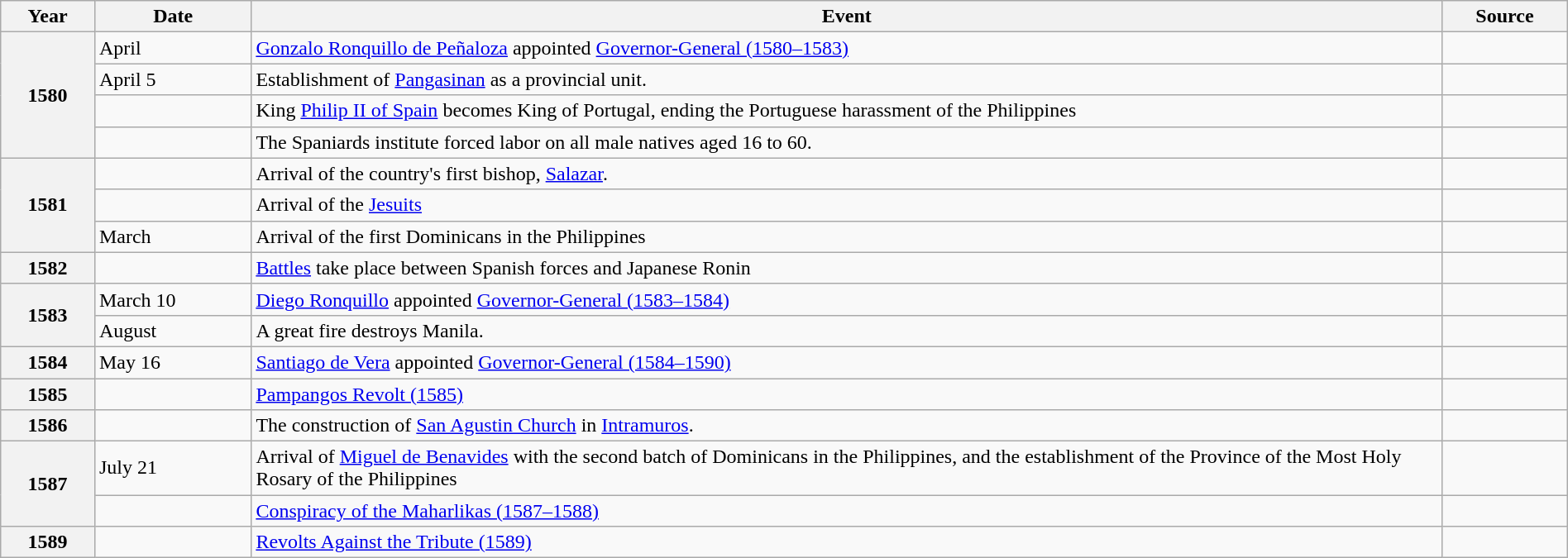<table class="wikitable toptextcells" style="width:100%;">
<tr>
<th scope="col" style="width:6%;">Year</th>
<th scope="col" style="width:10%;">Date</th>
<th scope="col">Event</th>
<th scope="col" style="width:8%;">Source</th>
</tr>
<tr>
<th scope="row" rowspan="4">1580</th>
<td>April</td>
<td><a href='#'>Gonzalo Ronquillo de Peñaloza</a> appointed <a href='#'>Governor-General (1580–1583)</a></td>
<td></td>
</tr>
<tr>
<td>April 5</td>
<td>Establishment of <a href='#'>Pangasinan</a> as a provincial unit.</td>
<td></td>
</tr>
<tr>
<td></td>
<td>King <a href='#'>Philip II of Spain</a> becomes King of Portugal, ending the Portuguese harassment of the Philippines</td>
<td></td>
</tr>
<tr>
<td></td>
<td>The Spaniards institute forced labor on all male natives aged 16 to 60.</td>
<td></td>
</tr>
<tr>
<th scope="row" rowspan="3">1581</th>
<td></td>
<td>Arrival of the country's first bishop, <a href='#'>Salazar</a>.</td>
<td></td>
</tr>
<tr>
<td></td>
<td>Arrival of the <a href='#'>Jesuits</a></td>
<td></td>
</tr>
<tr>
<td>March</td>
<td>Arrival of the first Dominicans in the Philippines</td>
<td></td>
</tr>
<tr>
<th scope="row">1582</th>
<td></td>
<td><a href='#'>Battles</a> take place between Spanish forces and Japanese Ronin</td>
<td></td>
</tr>
<tr>
<th scope="row" rowspan="2">1583</th>
<td>March 10</td>
<td><a href='#'>Diego Ronquillo</a> appointed <a href='#'>Governor-General (1583–1584)</a></td>
<td></td>
</tr>
<tr>
<td>August</td>
<td>A great fire destroys Manila.</td>
<td></td>
</tr>
<tr>
<th scope="row">1584</th>
<td>May 16</td>
<td><a href='#'>Santiago de Vera</a> appointed <a href='#'>Governor-General (1584–1590)</a></td>
<td></td>
</tr>
<tr>
<th scope="row">1585</th>
<td></td>
<td><a href='#'>Pampangos Revolt (1585)</a></td>
<td></td>
</tr>
<tr>
<th scope="row">1586</th>
<td></td>
<td>The construction of <a href='#'>San Agustin Church</a> in <a href='#'>Intramuros</a>.</td>
<td></td>
</tr>
<tr>
<th scope="row" rowspan="2">1587</th>
<td>July 21</td>
<td>Arrival of <a href='#'>Miguel de Benavides</a> with the second batch of Dominicans in the Philippines, and the establishment of the Province of the Most Holy Rosary of the Philippines</td>
<td></td>
</tr>
<tr>
<td></td>
<td><a href='#'>Conspiracy of the Maharlikas (1587–1588)</a></td>
<td></td>
</tr>
<tr>
<th scope="row">1589</th>
<td></td>
<td><a href='#'>Revolts Against the Tribute (1589)</a></td>
<td></td>
</tr>
</table>
